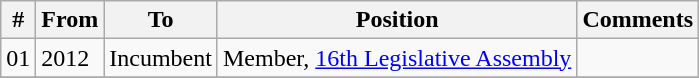<table class="wikitable sortable">
<tr>
<th>#</th>
<th>From</th>
<th>To</th>
<th>Position</th>
<th>Comments</th>
</tr>
<tr>
<td>01</td>
<td>2012</td>
<td>Incumbent</td>
<td>Member, <a href='#'>16th Legislative Assembly</a></td>
<td></td>
</tr>
<tr>
</tr>
</table>
